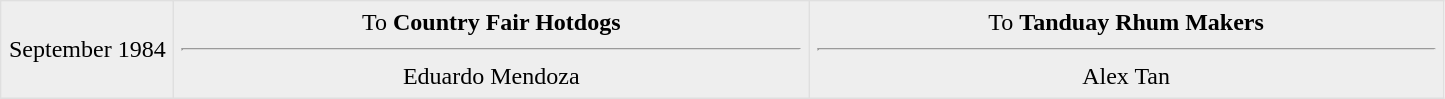<table border=1 style="border-collapse:collapse; text-align: center" bordercolor="#DFDFDF"  cellpadding="5">
<tr bgcolor="eeeeee">
<td style="width:12%">September 1984 <br></td>
<td style="width:44%" valign="top">To <strong>Country Fair Hotdogs</strong><hr>Eduardo Mendoza</td>
<td style="width:44%" valign="top">To <strong>Tanduay Rhum Makers</strong><hr>Alex Tan</td>
</tr>
</table>
